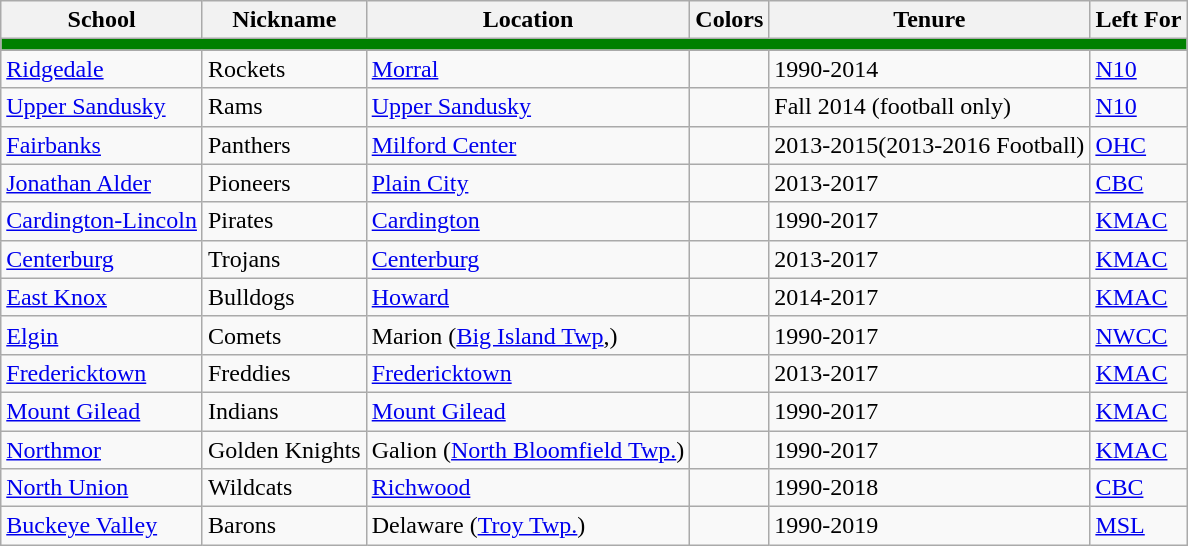<table class="wikitable sortable">
<tr>
<th>School</th>
<th>Nickname</th>
<th>Location</th>
<th>Colors</th>
<th>Tenure</th>
<th>Left For</th>
</tr>
<tr>
<th colspan="7" style="background:green;"></th>
</tr>
<tr>
<td><a href='#'>Ridgedale</a></td>
<td>Rockets</td>
<td><a href='#'>Morral</a></td>
<td> </td>
<td>1990-2014</td>
<td><a href='#'>N10</a></td>
</tr>
<tr>
<td><a href='#'>Upper Sandusky</a></td>
<td>Rams</td>
<td><a href='#'>Upper Sandusky</a></td>
<td> </td>
<td>Fall 2014 (football only)</td>
<td><a href='#'>N10</a></td>
</tr>
<tr>
<td><a href='#'>Fairbanks</a></td>
<td>Panthers</td>
<td><a href='#'>Milford Center</a></td>
<td> </td>
<td>2013-2015(2013-2016 Football)</td>
<td><a href='#'>OHC</a></td>
</tr>
<tr>
<td><a href='#'>Jonathan Alder</a></td>
<td>Pioneers</td>
<td><a href='#'>Plain City</a></td>
<td> </td>
<td>2013-2017</td>
<td><a href='#'>CBC</a></td>
</tr>
<tr>
<td><a href='#'>Cardington-Lincoln</a></td>
<td>Pirates</td>
<td><a href='#'>Cardington</a></td>
<td>  </td>
<td>1990-2017</td>
<td><a href='#'>KMAC</a></td>
</tr>
<tr>
<td><a href='#'>Centerburg</a></td>
<td>Trojans</td>
<td><a href='#'>Centerburg</a></td>
<td> </td>
<td>2013-2017</td>
<td><a href='#'>KMAC</a></td>
</tr>
<tr>
<td><a href='#'>East Knox</a></td>
<td>Bulldogs</td>
<td><a href='#'>Howard</a></td>
<td> </td>
<td>2014-2017</td>
<td><a href='#'>KMAC</a></td>
</tr>
<tr>
<td><a href='#'>Elgin</a></td>
<td>Comets</td>
<td>Marion (<a href='#'>Big Island Twp</a>,)</td>
<td> </td>
<td>1990-2017</td>
<td><a href='#'>NWCC</a></td>
</tr>
<tr>
<td><a href='#'>Fredericktown</a></td>
<td>Freddies</td>
<td><a href='#'>Fredericktown</a></td>
<td> </td>
<td>2013-2017</td>
<td><a href='#'>KMAC</a></td>
</tr>
<tr>
<td><a href='#'>Mount Gilead</a></td>
<td>Indians</td>
<td><a href='#'>Mount Gilead</a></td>
<td> </td>
<td>1990-2017</td>
<td><a href='#'>KMAC</a></td>
</tr>
<tr>
<td><a href='#'>Northmor</a></td>
<td>Golden Knights</td>
<td>Galion (<a href='#'>North Bloomfield Twp.</a>)</td>
<td>  </td>
<td>1990-2017</td>
<td><a href='#'>KMAC</a></td>
</tr>
<tr>
<td><a href='#'>North Union</a></td>
<td>Wildcats</td>
<td><a href='#'>Richwood</a></td>
<td> </td>
<td>1990-2018</td>
<td><a href='#'>CBC</a></td>
</tr>
<tr>
<td><a href='#'>Buckeye Valley</a></td>
<td>Barons</td>
<td>Delaware (<a href='#'>Troy Twp.</a>)</td>
<td> </td>
<td>1990-2019</td>
<td><a href='#'>MSL</a></td>
</tr>
</table>
